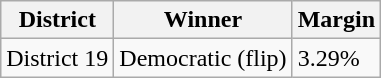<table class="wikitable sortable">
<tr>
<th>District</th>
<th>Winner</th>
<th>Margin</th>
</tr>
<tr>
<td>District 19</td>
<td data-sort-value=1 >Democratic (flip)</td>
<td>3.29%</td>
</tr>
</table>
